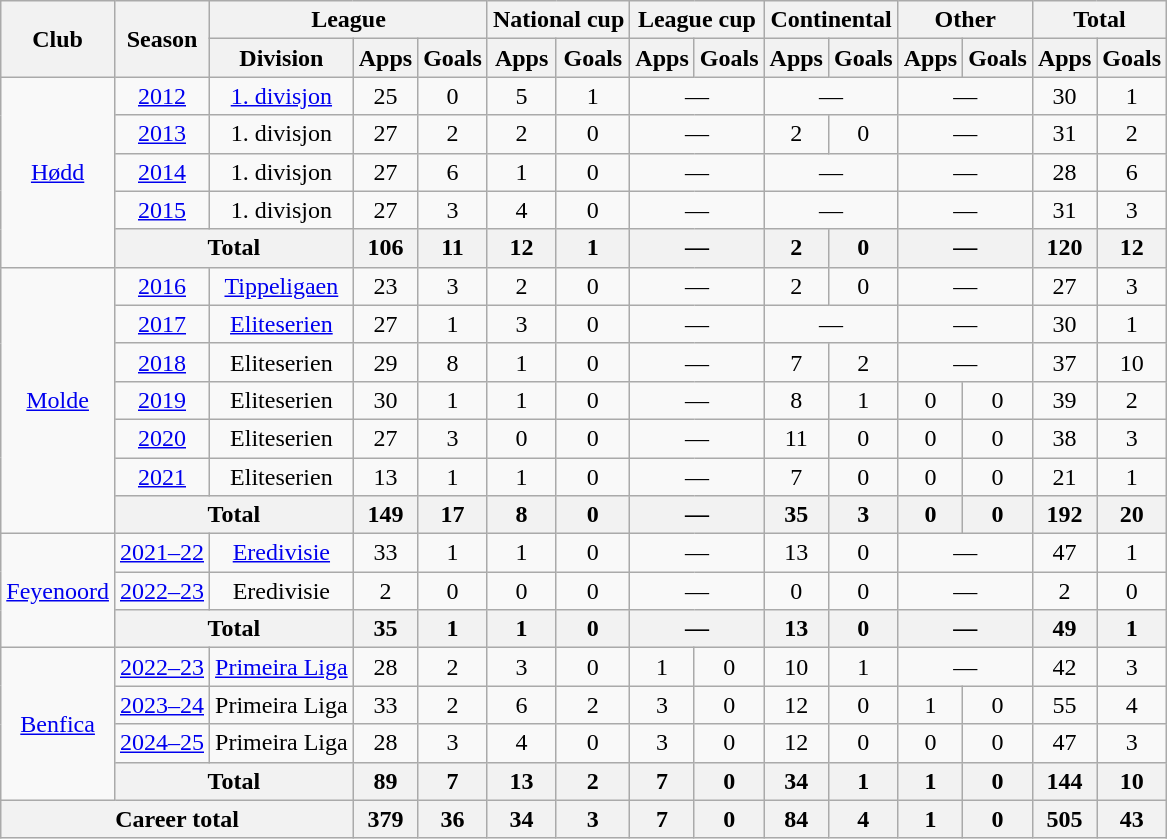<table class="wikitable" style="text-align:center">
<tr>
<th rowspan="2">Club</th>
<th rowspan="2">Season</th>
<th colspan="3">League</th>
<th colspan="2">National cup</th>
<th colspan="2">League cup</th>
<th colspan="2">Continental</th>
<th colspan="2">Other</th>
<th colspan="2">Total</th>
</tr>
<tr>
<th>Division</th>
<th>Apps</th>
<th>Goals</th>
<th>Apps</th>
<th>Goals</th>
<th>Apps</th>
<th>Goals</th>
<th>Apps</th>
<th>Goals</th>
<th>Apps</th>
<th>Goals</th>
<th>Apps</th>
<th>Goals</th>
</tr>
<tr>
<td rowspan="5"><a href='#'>Hødd</a></td>
<td><a href='#'>2012</a></td>
<td><a href='#'>1. divisjon</a></td>
<td>25</td>
<td>0</td>
<td>5</td>
<td>1</td>
<td colspan="2">—</td>
<td colspan="2">—</td>
<td colspan="2">—</td>
<td>30</td>
<td>1</td>
</tr>
<tr>
<td><a href='#'>2013</a></td>
<td>1. divisjon</td>
<td>27</td>
<td>2</td>
<td>2</td>
<td>0</td>
<td colspan="2">—</td>
<td>2</td>
<td>0</td>
<td colspan="2">—</td>
<td>31</td>
<td>2</td>
</tr>
<tr>
<td><a href='#'>2014</a></td>
<td>1. divisjon</td>
<td>27</td>
<td>6</td>
<td>1</td>
<td>0</td>
<td colspan="2">—</td>
<td colspan="2">—</td>
<td colspan="2">—</td>
<td>28</td>
<td>6</td>
</tr>
<tr>
<td><a href='#'>2015</a></td>
<td>1. divisjon</td>
<td>27</td>
<td>3</td>
<td>4</td>
<td>0</td>
<td colspan="2">—</td>
<td colspan="2">—</td>
<td colspan="2">—</td>
<td>31</td>
<td>3</td>
</tr>
<tr>
<th colspan="2">Total</th>
<th>106</th>
<th>11</th>
<th>12</th>
<th>1</th>
<th colspan="2">—</th>
<th>2</th>
<th>0</th>
<th colspan="2">—</th>
<th>120</th>
<th>12</th>
</tr>
<tr>
<td rowspan="7"><a href='#'>Molde</a></td>
<td><a href='#'>2016</a></td>
<td><a href='#'>Tippeligaen</a></td>
<td>23</td>
<td>3</td>
<td>2</td>
<td>0</td>
<td colspan="2">—</td>
<td>2</td>
<td>0</td>
<td colspan="2">—</td>
<td>27</td>
<td>3</td>
</tr>
<tr>
<td><a href='#'>2017</a></td>
<td><a href='#'>Eliteserien</a></td>
<td>27</td>
<td>1</td>
<td>3</td>
<td>0</td>
<td colspan="2">—</td>
<td colspan="2">—</td>
<td colspan="2">—</td>
<td>30</td>
<td>1</td>
</tr>
<tr>
<td><a href='#'>2018</a></td>
<td>Eliteserien</td>
<td>29</td>
<td>8</td>
<td>1</td>
<td>0</td>
<td colspan="2">—</td>
<td>7</td>
<td>2</td>
<td colspan="2">—</td>
<td>37</td>
<td>10</td>
</tr>
<tr>
<td><a href='#'>2019</a></td>
<td>Eliteserien</td>
<td>30</td>
<td>1</td>
<td>1</td>
<td>0</td>
<td colspan="2">—</td>
<td>8</td>
<td>1</td>
<td>0</td>
<td>0</td>
<td>39</td>
<td>2</td>
</tr>
<tr>
<td><a href='#'>2020</a></td>
<td>Eliteserien</td>
<td>27</td>
<td>3</td>
<td>0</td>
<td>0</td>
<td colspan="2">—</td>
<td>11</td>
<td>0</td>
<td>0</td>
<td>0</td>
<td>38</td>
<td>3</td>
</tr>
<tr>
<td><a href='#'>2021</a></td>
<td>Eliteserien</td>
<td>13</td>
<td>1</td>
<td>1</td>
<td>0</td>
<td colspan="2">—</td>
<td>7</td>
<td>0</td>
<td>0</td>
<td>0</td>
<td>21</td>
<td>1</td>
</tr>
<tr>
<th colspan="2">Total</th>
<th>149</th>
<th>17</th>
<th>8</th>
<th>0</th>
<th colspan="2">—</th>
<th>35</th>
<th>3</th>
<th>0</th>
<th>0</th>
<th>192</th>
<th>20</th>
</tr>
<tr>
<td rowspan="3"><a href='#'>Feyenoord</a></td>
<td><a href='#'>2021–22</a></td>
<td><a href='#'>Eredivisie</a></td>
<td>33</td>
<td>1</td>
<td>1</td>
<td>0</td>
<td colspan="2">—</td>
<td>13</td>
<td>0</td>
<td colspan="2">—</td>
<td>47</td>
<td>1</td>
</tr>
<tr>
<td><a href='#'>2022–23</a></td>
<td>Eredivisie</td>
<td>2</td>
<td>0</td>
<td>0</td>
<td>0</td>
<td colspan="2">—</td>
<td>0</td>
<td>0</td>
<td colspan="2">—</td>
<td>2</td>
<td>0</td>
</tr>
<tr>
<th colspan="2">Total</th>
<th>35</th>
<th>1</th>
<th>1</th>
<th>0</th>
<th colspan="2">—</th>
<th>13</th>
<th>0</th>
<th colspan="2">—</th>
<th>49</th>
<th>1</th>
</tr>
<tr>
<td rowspan="4"><a href='#'>Benfica</a></td>
<td><a href='#'>2022–23</a></td>
<td><a href='#'>Primeira Liga</a></td>
<td>28</td>
<td>2</td>
<td>3</td>
<td>0</td>
<td>1</td>
<td>0</td>
<td>10</td>
<td>1</td>
<td colspan="2">—</td>
<td>42</td>
<td>3</td>
</tr>
<tr>
<td><a href='#'>2023–24</a></td>
<td>Primeira Liga</td>
<td>33</td>
<td>2</td>
<td>6</td>
<td>2</td>
<td>3</td>
<td>0</td>
<td>12</td>
<td>0</td>
<td>1</td>
<td>0</td>
<td>55</td>
<td>4</td>
</tr>
<tr>
<td><a href='#'>2024–25</a></td>
<td>Primeira Liga</td>
<td>28</td>
<td>3</td>
<td>4</td>
<td>0</td>
<td>3</td>
<td>0</td>
<td>12</td>
<td>0</td>
<td>0</td>
<td>0</td>
<td>47</td>
<td>3</td>
</tr>
<tr>
<th colspan="2">Total</th>
<th>89</th>
<th>7</th>
<th>13</th>
<th>2</th>
<th>7</th>
<th>0</th>
<th>34</th>
<th>1</th>
<th>1</th>
<th>0</th>
<th>144</th>
<th>10</th>
</tr>
<tr>
<th colspan="3">Career total</th>
<th>379</th>
<th>36</th>
<th>34</th>
<th>3</th>
<th>7</th>
<th>0</th>
<th>84</th>
<th>4</th>
<th>1</th>
<th>0</th>
<th>505</th>
<th>43</th>
</tr>
</table>
